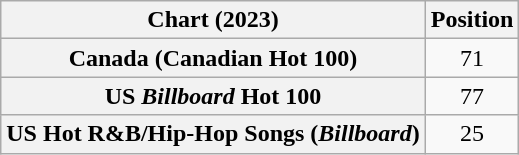<table class="wikitable sortable plainrowheaders" style="text-align:center">
<tr>
<th scope="col">Chart (2023)</th>
<th scope="col">Position</th>
</tr>
<tr>
<th scope="row">Canada (Canadian Hot 100)</th>
<td>71</td>
</tr>
<tr>
<th scope="row">US <em>Billboard</em> Hot 100</th>
<td>77</td>
</tr>
<tr>
<th scope="row">US Hot R&B/Hip-Hop Songs (<em>Billboard</em>)</th>
<td>25</td>
</tr>
</table>
